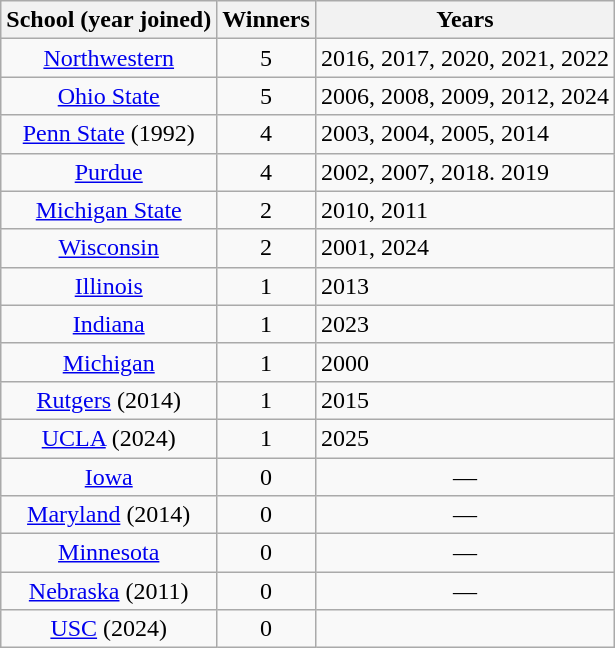<table class="wikitable">
<tr>
<th>School (year joined)</th>
<th>Winners</th>
<th>Years</th>
</tr>
<tr align="center">
<td><a href='#'>Northwestern</a></td>
<td>5</td>
<td align="left">2016, 2017, 2020, 2021, 2022</td>
</tr>
<tr align="center">
<td><a href='#'>Ohio State</a></td>
<td>5</td>
<td align="left">2006, 2008, 2009, 2012, 2024</td>
</tr>
<tr align="center">
<td><a href='#'>Penn State</a> (1992)</td>
<td>4</td>
<td align="left">2003, 2004, 2005, 2014</td>
</tr>
<tr align="center">
<td><a href='#'>Purdue</a></td>
<td>4</td>
<td align="left">2002, 2007, 2018. 2019</td>
</tr>
<tr align="center">
<td><a href='#'>Michigan State</a></td>
<td>2</td>
<td align="left">2010, 2011</td>
</tr>
<tr align="center">
<td><a href='#'>Wisconsin</a></td>
<td>2</td>
<td align="left">2001, 2024</td>
</tr>
<tr align="center">
<td><a href='#'>Illinois</a></td>
<td>1</td>
<td align="left">2013</td>
</tr>
<tr align="center">
<td><a href='#'>Indiana</a></td>
<td>1</td>
<td align="left">2023</td>
</tr>
<tr align="center">
<td><a href='#'>Michigan</a></td>
<td>1</td>
<td align="left">2000</td>
</tr>
<tr align="center">
<td><a href='#'>Rutgers</a> (2014)</td>
<td>1</td>
<td align="left">2015</td>
</tr>
<tr align="center">
<td><a href='#'>UCLA</a> (2024)</td>
<td>1</td>
<td align="left">2025</td>
</tr>
<tr align="center">
<td><a href='#'>Iowa</a></td>
<td>0</td>
<td align=center>—</td>
</tr>
<tr align="center">
<td><a href='#'>Maryland</a> (2014)</td>
<td>0</td>
<td align=center>—</td>
</tr>
<tr align="center">
<td><a href='#'>Minnesota</a></td>
<td>0</td>
<td align=center>—</td>
</tr>
<tr align="center">
<td><a href='#'>Nebraska</a> (2011)</td>
<td>0</td>
<td align=center>—</td>
</tr>
<tr align="center">
<td><a href='#'>USC</a> (2024)</td>
<td>0</td>
<td align=center></td>
</tr>
</table>
